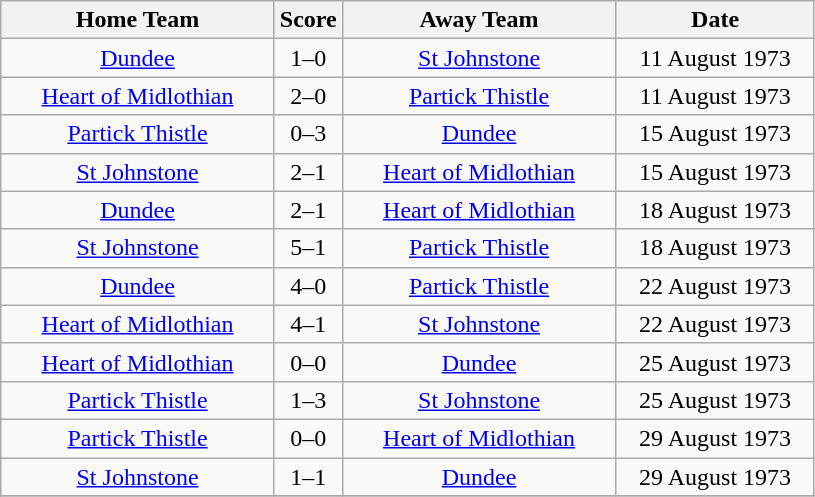<table class="wikitable" style="text-align:center;">
<tr>
<th width=175>Home Team</th>
<th width=20>Score</th>
<th width=175>Away Team</th>
<th width= 125>Date</th>
</tr>
<tr>
<td><a href='#'>Dundee</a></td>
<td>1–0</td>
<td><a href='#'>St Johnstone</a></td>
<td>11 August 1973</td>
</tr>
<tr>
<td><a href='#'>Heart of Midlothian</a></td>
<td>2–0</td>
<td><a href='#'>Partick Thistle</a></td>
<td>11 August 1973</td>
</tr>
<tr>
<td><a href='#'>Partick Thistle</a></td>
<td>0–3</td>
<td><a href='#'>Dundee</a></td>
<td>15 August 1973</td>
</tr>
<tr>
<td><a href='#'>St Johnstone</a></td>
<td>2–1</td>
<td><a href='#'>Heart of Midlothian</a></td>
<td>15 August 1973</td>
</tr>
<tr>
<td><a href='#'>Dundee</a></td>
<td>2–1</td>
<td><a href='#'>Heart of Midlothian</a></td>
<td>18 August 1973</td>
</tr>
<tr>
<td><a href='#'>St Johnstone</a></td>
<td>5–1</td>
<td><a href='#'>Partick Thistle</a></td>
<td>18 August 1973</td>
</tr>
<tr>
<td><a href='#'>Dundee</a></td>
<td>4–0</td>
<td><a href='#'>Partick Thistle</a></td>
<td>22 August 1973</td>
</tr>
<tr>
<td><a href='#'>Heart of Midlothian</a></td>
<td>4–1</td>
<td><a href='#'>St Johnstone</a></td>
<td>22 August 1973</td>
</tr>
<tr>
<td><a href='#'>Heart of Midlothian</a></td>
<td>0–0</td>
<td><a href='#'>Dundee</a></td>
<td>25 August 1973</td>
</tr>
<tr>
<td><a href='#'>Partick Thistle</a></td>
<td>1–3</td>
<td><a href='#'>St Johnstone</a></td>
<td>25 August 1973</td>
</tr>
<tr>
<td><a href='#'>Partick Thistle</a></td>
<td>0–0</td>
<td><a href='#'>Heart of Midlothian</a></td>
<td>29 August 1973</td>
</tr>
<tr>
<td><a href='#'>St Johnstone</a></td>
<td>1–1</td>
<td><a href='#'>Dundee</a></td>
<td>29 August 1973</td>
</tr>
<tr>
</tr>
</table>
